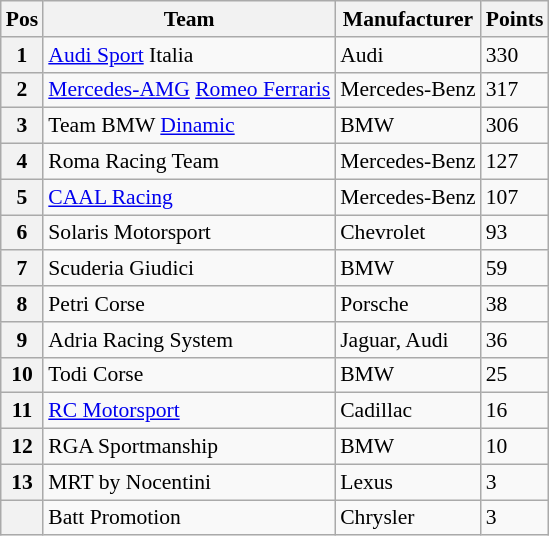<table class="wikitable" style="font-size: 90%">
<tr>
<th>Pos</th>
<th>Team</th>
<th>Manufacturer</th>
<th>Points</th>
</tr>
<tr>
<th>1</th>
<td> <a href='#'>Audi Sport</a> Italia</td>
<td>Audi</td>
<td>330</td>
</tr>
<tr>
<th>2</th>
<td> <a href='#'>Mercedes-AMG</a> <a href='#'>Romeo Ferraris</a></td>
<td>Mercedes-Benz</td>
<td>317</td>
</tr>
<tr>
<th>3</th>
<td> Team BMW <a href='#'>Dinamic</a></td>
<td>BMW</td>
<td>306</td>
</tr>
<tr>
<th>4</th>
<td> Roma Racing Team</td>
<td>Mercedes-Benz</td>
<td>127</td>
</tr>
<tr>
<th>5</th>
<td> <a href='#'>CAAL Racing</a></td>
<td>Mercedes-Benz</td>
<td>107</td>
</tr>
<tr>
<th>6</th>
<td> Solaris Motorsport</td>
<td>Chevrolet</td>
<td>93</td>
</tr>
<tr>
<th>7</th>
<td> Scuderia Giudici</td>
<td>BMW</td>
<td>59</td>
</tr>
<tr>
<th>8</th>
<td> Petri Corse</td>
<td>Porsche</td>
<td>38</td>
</tr>
<tr>
<th>9</th>
<td> Adria Racing System</td>
<td>Jaguar, Audi</td>
<td>36</td>
</tr>
<tr>
<th>10</th>
<td> Todi Corse</td>
<td>BMW</td>
<td>25</td>
</tr>
<tr>
<th>11</th>
<td> <a href='#'>RC Motorsport</a></td>
<td>Cadillac</td>
<td>16</td>
</tr>
<tr>
<th>12</th>
<td> RGA Sportmanship</td>
<td>BMW</td>
<td>10</td>
</tr>
<tr>
<th>13</th>
<td> MRT by Nocentini</td>
<td>Lexus</td>
<td>3</td>
</tr>
<tr>
<th></th>
<td> Batt Promotion</td>
<td>Chrysler</td>
<td>3</td>
</tr>
</table>
